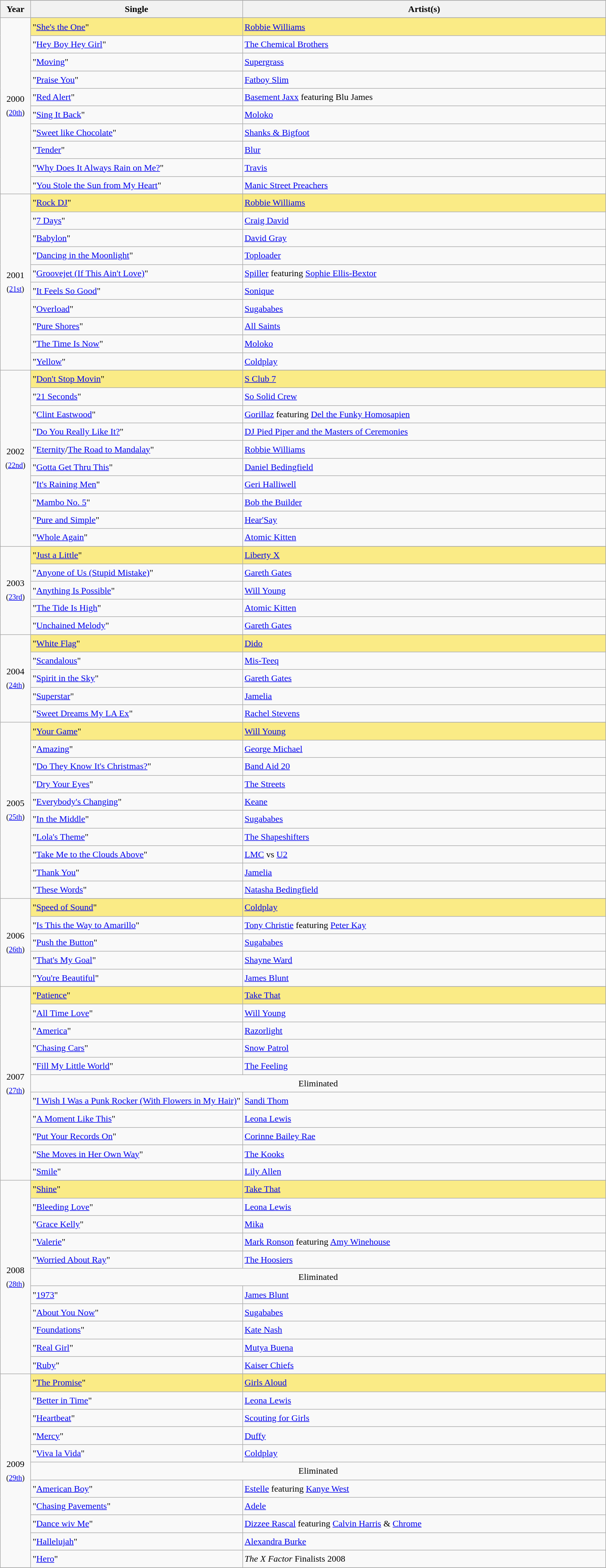<table class="wikitable" style="font-size:1.00em; line-height:1.5em;">
<tr bgcolor="#bebebe">
</tr>
<tr bgcolor="#bebebe">
<th width="5%">Year</th>
<th width="35%">Single</th>
<th width="60%">Artist(s)</th>
</tr>
<tr>
<td rowspan="11" style="text-align:center;">2000 <br><small>(<a href='#'>20th</a>)</small></td>
</tr>
<tr style="background:#FAEB86;">
<td>"<a href='#'>She's the One</a>"</td>
<td><a href='#'>Robbie Williams</a></td>
</tr>
<tr>
<td>"<a href='#'>Hey Boy Hey Girl</a>"</td>
<td><a href='#'>The Chemical Brothers</a></td>
</tr>
<tr>
<td>"<a href='#'>Moving</a>"</td>
<td><a href='#'>Supergrass</a></td>
</tr>
<tr>
<td>"<a href='#'>Praise You</a>"</td>
<td><a href='#'>Fatboy Slim</a></td>
</tr>
<tr>
<td>"<a href='#'>Red Alert</a>"</td>
<td><a href='#'>Basement Jaxx</a> featuring Blu James</td>
</tr>
<tr>
<td>"<a href='#'>Sing It Back</a>"</td>
<td><a href='#'>Moloko</a></td>
</tr>
<tr>
<td>"<a href='#'>Sweet like Chocolate</a>"</td>
<td><a href='#'>Shanks & Bigfoot</a></td>
</tr>
<tr>
<td>"<a href='#'>Tender</a>"</td>
<td><a href='#'>Blur</a></td>
</tr>
<tr>
<td>"<a href='#'>Why Does It Always Rain on Me?</a>"</td>
<td><a href='#'>Travis</a></td>
</tr>
<tr>
<td>"<a href='#'>You Stole the Sun from My Heart</a>"</td>
<td><a href='#'>Manic Street Preachers</a></td>
</tr>
<tr>
<td rowspan="11" style="text-align:center;">2001 <br><small>(<a href='#'>21st</a>)</small></td>
</tr>
<tr style="background:#FAEB86;">
<td>"<a href='#'>Rock DJ</a>"</td>
<td><a href='#'>Robbie Williams</a></td>
</tr>
<tr>
<td>"<a href='#'>7 Days</a>"</td>
<td><a href='#'>Craig David</a></td>
</tr>
<tr>
<td>"<a href='#'>Babylon</a>"</td>
<td><a href='#'>David Gray</a></td>
</tr>
<tr>
<td>"<a href='#'>Dancing in the Moonlight</a>"</td>
<td><a href='#'>Toploader</a></td>
</tr>
<tr>
<td>"<a href='#'>Groovejet (If This Ain't Love)</a>"</td>
<td><a href='#'>Spiller</a> featuring <a href='#'>Sophie Ellis-Bextor</a></td>
</tr>
<tr>
<td>"<a href='#'>It Feels So Good</a>"</td>
<td><a href='#'>Sonique</a></td>
</tr>
<tr>
<td>"<a href='#'>Overload</a>"</td>
<td><a href='#'>Sugababes</a></td>
</tr>
<tr>
<td>"<a href='#'>Pure Shores</a>"</td>
<td><a href='#'>All Saints</a></td>
</tr>
<tr>
<td>"<a href='#'>The Time Is Now</a>"</td>
<td><a href='#'>Moloko</a></td>
</tr>
<tr>
<td>"<a href='#'>Yellow</a>"</td>
<td><a href='#'>Coldplay</a></td>
</tr>
<tr>
<td rowspan="11" style="text-align:center;">2002 <br><small>(<a href='#'>22nd</a>)</small></td>
</tr>
<tr style="background:#FAEB86;">
<td>"<a href='#'>Don't Stop Movin</a>"</td>
<td><a href='#'>S Club 7</a></td>
</tr>
<tr>
<td>"<a href='#'>21 Seconds</a>"</td>
<td><a href='#'>So Solid Crew</a></td>
</tr>
<tr>
<td>"<a href='#'>Clint Eastwood</a>"</td>
<td><a href='#'>Gorillaz</a> featuring <a href='#'>Del the Funky Homosapien</a></td>
</tr>
<tr>
<td>"<a href='#'>Do You Really Like It?</a>"</td>
<td><a href='#'>DJ Pied Piper and the Masters of Ceremonies</a></td>
</tr>
<tr>
<td>"<a href='#'>Eternity</a>/<a href='#'>The Road to Mandalay</a>"</td>
<td><a href='#'>Robbie Williams</a></td>
</tr>
<tr>
<td>"<a href='#'>Gotta Get Thru This</a>"</td>
<td><a href='#'>Daniel Bedingfield</a></td>
</tr>
<tr>
<td>"<a href='#'>It's Raining Men</a>"</td>
<td><a href='#'>Geri Halliwell</a></td>
</tr>
<tr>
<td>"<a href='#'>Mambo No. 5</a>"</td>
<td><a href='#'>Bob the Builder</a></td>
</tr>
<tr>
<td>"<a href='#'>Pure and Simple</a>"</td>
<td><a href='#'>Hear'Say</a></td>
</tr>
<tr>
<td>"<a href='#'>Whole Again</a>"</td>
<td><a href='#'>Atomic Kitten</a></td>
</tr>
<tr>
<td rowspan="6" style="text-align:center;">2003 <br><small>(<a href='#'>23rd</a>)</small></td>
</tr>
<tr style="background:#FAEB86;">
<td>"<a href='#'>Just a Little</a>"</td>
<td><a href='#'>Liberty X</a></td>
</tr>
<tr>
<td>"<a href='#'>Anyone of Us (Stupid Mistake)</a>"</td>
<td><a href='#'>Gareth Gates</a></td>
</tr>
<tr>
<td>"<a href='#'>Anything Is Possible</a>"</td>
<td><a href='#'>Will Young</a></td>
</tr>
<tr>
<td>"<a href='#'>The Tide Is High</a>"</td>
<td><a href='#'>Atomic Kitten</a></td>
</tr>
<tr>
<td>"<a href='#'>Unchained Melody</a>"</td>
<td><a href='#'>Gareth Gates</a></td>
</tr>
<tr>
<td rowspan="6" style="text-align:center;">2004 <br><small>(<a href='#'>24th</a>)</small></td>
</tr>
<tr style="background:#FAEB86;">
<td>"<a href='#'>White Flag</a>"</td>
<td><a href='#'>Dido</a></td>
</tr>
<tr>
<td>"<a href='#'>Scandalous</a>"</td>
<td><a href='#'>Mis-Teeq</a></td>
</tr>
<tr>
<td>"<a href='#'>Spirit in the Sky</a>"</td>
<td><a href='#'>Gareth Gates</a></td>
</tr>
<tr>
<td>"<a href='#'>Superstar</a>"</td>
<td><a href='#'>Jamelia</a></td>
</tr>
<tr>
<td>"<a href='#'>Sweet Dreams My LA Ex</a>"</td>
<td><a href='#'>Rachel Stevens</a></td>
</tr>
<tr>
<td rowspan="11" style="text-align:center;">2005 <br><small>(<a href='#'>25th</a>)</small></td>
</tr>
<tr style="background:#FAEB86;">
<td>"<a href='#'>Your Game</a>"</td>
<td><a href='#'>Will Young</a></td>
</tr>
<tr>
<td>"<a href='#'>Amazing</a>"</td>
<td><a href='#'>George Michael</a></td>
</tr>
<tr>
<td>"<a href='#'>Do They Know It's Christmas?</a>"</td>
<td><a href='#'>Band Aid 20</a></td>
</tr>
<tr>
<td>"<a href='#'>Dry Your Eyes</a>"</td>
<td><a href='#'>The Streets</a></td>
</tr>
<tr>
<td>"<a href='#'>Everybody's Changing</a>"</td>
<td><a href='#'>Keane</a></td>
</tr>
<tr>
<td>"<a href='#'>In the Middle</a>"</td>
<td><a href='#'>Sugababes</a></td>
</tr>
<tr>
<td>"<a href='#'>Lola's Theme</a>"</td>
<td><a href='#'>The Shapeshifters</a></td>
</tr>
<tr>
<td>"<a href='#'>Take Me to the Clouds Above</a>"</td>
<td><a href='#'>LMC</a> vs <a href='#'>U2</a></td>
</tr>
<tr>
<td>"<a href='#'>Thank You</a>"</td>
<td><a href='#'>Jamelia</a></td>
</tr>
<tr>
<td>"<a href='#'>These Words</a>"</td>
<td><a href='#'>Natasha Bedingfield</a></td>
</tr>
<tr>
<td rowspan="6" style="text-align:center;">2006 <br><small>(<a href='#'>26th</a>)</small></td>
</tr>
<tr style="background:#FAEB86;">
<td>"<a href='#'>Speed of Sound</a>"</td>
<td><a href='#'>Coldplay</a></td>
</tr>
<tr>
<td>"<a href='#'>Is This the Way to Amarillo</a>"</td>
<td><a href='#'>Tony Christie</a> featuring <a href='#'>Peter Kay</a></td>
</tr>
<tr>
<td>"<a href='#'>Push the Button</a>"</td>
<td><a href='#'>Sugababes</a></td>
</tr>
<tr>
<td>"<a href='#'>That's My Goal</a>"</td>
<td><a href='#'>Shayne Ward</a></td>
</tr>
<tr>
<td>"<a href='#'>You're Beautiful</a>"</td>
<td><a href='#'>James Blunt</a></td>
</tr>
<tr>
<td rowspan="12" style="text-align:center;">2007 <br><small>(<a href='#'>27th</a>)</small></td>
</tr>
<tr style="background:#FAEB86;">
<td>"<a href='#'>Patience</a>"</td>
<td><a href='#'>Take That</a></td>
</tr>
<tr>
<td>"<a href='#'>All Time Love</a>"</td>
<td><a href='#'>Will Young</a></td>
</tr>
<tr>
<td>"<a href='#'>America</a>"</td>
<td><a href='#'>Razorlight</a></td>
</tr>
<tr>
<td>"<a href='#'>Chasing Cars</a>"</td>
<td><a href='#'>Snow Patrol</a></td>
</tr>
<tr>
<td>"<a href='#'>Fill My Little World</a>"</td>
<td><a href='#'>The Feeling</a></td>
</tr>
<tr>
<td colspan="2" align="center">Eliminated</td>
</tr>
<tr>
<td>"<a href='#'>I Wish I Was a Punk Rocker (With Flowers in My Hair)</a>"</td>
<td><a href='#'>Sandi Thom</a></td>
</tr>
<tr>
<td>"<a href='#'>A Moment Like This</a>"</td>
<td><a href='#'>Leona Lewis</a></td>
</tr>
<tr>
<td>"<a href='#'>Put Your Records On</a>"</td>
<td><a href='#'>Corinne Bailey Rae</a></td>
</tr>
<tr>
<td>"<a href='#'>She Moves in Her Own Way</a>"</td>
<td><a href='#'>The Kooks</a></td>
</tr>
<tr>
<td>"<a href='#'>Smile</a>"</td>
<td><a href='#'>Lily Allen</a></td>
</tr>
<tr>
<td rowspan="12" style="text-align:center;">2008 <br><small>(<a href='#'>28th</a>)</small></td>
</tr>
<tr style="background:#FAEB86;">
<td>"<a href='#'>Shine</a>"</td>
<td><a href='#'>Take That</a></td>
</tr>
<tr>
<td>"<a href='#'>Bleeding Love</a>"</td>
<td><a href='#'>Leona Lewis</a></td>
</tr>
<tr>
<td>"<a href='#'>Grace Kelly</a>"</td>
<td><a href='#'>Mika</a></td>
</tr>
<tr>
<td>"<a href='#'>Valerie</a>"</td>
<td><a href='#'>Mark Ronson</a> featuring <a href='#'>Amy Winehouse</a></td>
</tr>
<tr>
<td>"<a href='#'>Worried About Ray</a>"</td>
<td><a href='#'>The Hoosiers</a></td>
</tr>
<tr>
<td colspan="2" align="center">Eliminated</td>
</tr>
<tr>
<td>"<a href='#'>1973</a>"</td>
<td><a href='#'>James Blunt</a></td>
</tr>
<tr>
<td>"<a href='#'>About You Now</a>"</td>
<td><a href='#'>Sugababes</a></td>
</tr>
<tr>
<td>"<a href='#'>Foundations</a>"</td>
<td><a href='#'>Kate Nash</a></td>
</tr>
<tr>
<td>"<a href='#'>Real Girl</a>"</td>
<td><a href='#'>Mutya Buena</a></td>
</tr>
<tr>
<td>"<a href='#'>Ruby</a>"</td>
<td><a href='#'>Kaiser Chiefs</a></td>
</tr>
<tr>
<td rowspan="12" style="text-align:center;">2009 <br><small>(<a href='#'>29th</a>)</small></td>
</tr>
<tr style="background:#FAEB86;">
<td>"<a href='#'>The Promise</a>"</td>
<td><a href='#'>Girls Aloud</a></td>
</tr>
<tr>
<td>"<a href='#'>Better in Time</a>"</td>
<td><a href='#'>Leona Lewis</a></td>
</tr>
<tr>
<td>"<a href='#'>Heartbeat</a>"</td>
<td><a href='#'>Scouting for Girls</a></td>
</tr>
<tr>
<td>"<a href='#'>Mercy</a>"</td>
<td><a href='#'>Duffy</a></td>
</tr>
<tr>
<td>"<a href='#'>Viva la Vida</a>"</td>
<td><a href='#'>Coldplay</a></td>
</tr>
<tr>
<td colspan="2" align="center">Eliminated</td>
</tr>
<tr>
<td>"<a href='#'>American Boy</a>"</td>
<td><a href='#'>Estelle</a> featuring <a href='#'>Kanye West</a></td>
</tr>
<tr>
<td>"<a href='#'>Chasing Pavements</a>"</td>
<td><a href='#'>Adele</a></td>
</tr>
<tr>
<td>"<a href='#'>Dance wiv Me</a>"</td>
<td><a href='#'>Dizzee Rascal</a> featuring <a href='#'>Calvin Harris</a> & <a href='#'>Chrome</a></td>
</tr>
<tr>
<td>"<a href='#'>Hallelujah</a>"</td>
<td><a href='#'>Alexandra Burke</a></td>
</tr>
<tr>
<td>"<a href='#'>Hero</a>"</td>
<td><em>The X Factor</em> Finalists 2008</td>
</tr>
<tr>
</tr>
</table>
